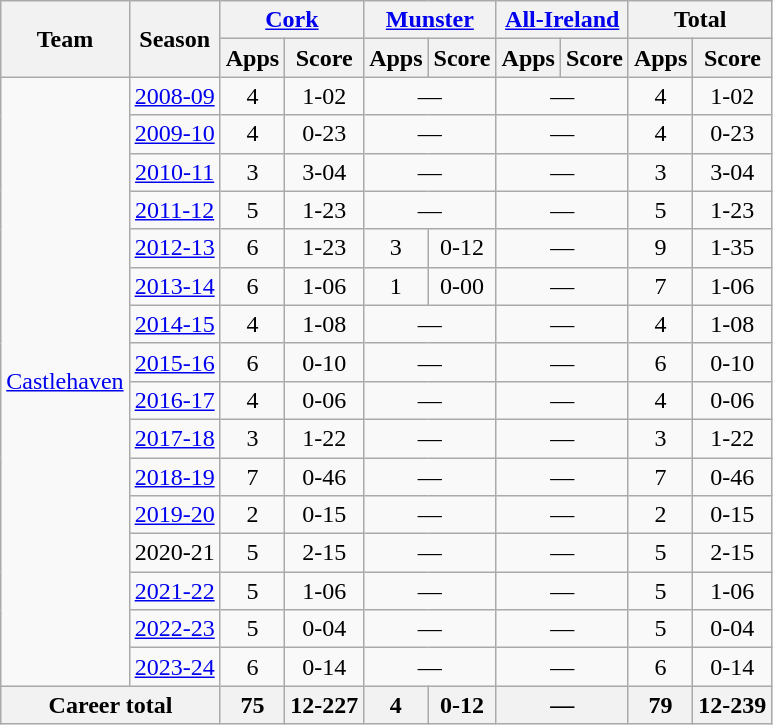<table class="wikitable" style="text-align:center">
<tr>
<th rowspan="2">Team</th>
<th rowspan="2">Season</th>
<th colspan="2"><a href='#'>Cork</a></th>
<th colspan="2"><a href='#'>Munster</a></th>
<th colspan="2"><a href='#'>All-Ireland</a></th>
<th colspan="2">Total</th>
</tr>
<tr>
<th>Apps</th>
<th>Score</th>
<th>Apps</th>
<th>Score</th>
<th>Apps</th>
<th>Score</th>
<th>Apps</th>
<th>Score</th>
</tr>
<tr>
<td rowspan="16"><a href='#'>Castlehaven</a></td>
<td><a href='#'>2008-09</a></td>
<td>4</td>
<td>1-02</td>
<td colspan=2>—</td>
<td colspan=2>—</td>
<td>4</td>
<td>1-02</td>
</tr>
<tr>
<td><a href='#'>2009-10</a></td>
<td>4</td>
<td>0-23</td>
<td colspan=2>—</td>
<td colspan=2>—</td>
<td>4</td>
<td>0-23</td>
</tr>
<tr>
<td><a href='#'>2010-11</a></td>
<td>3</td>
<td>3-04</td>
<td colspan=2>—</td>
<td colspan=2>—</td>
<td>3</td>
<td>3-04</td>
</tr>
<tr>
<td><a href='#'>2011-12</a></td>
<td>5</td>
<td>1-23</td>
<td colspan=2>—</td>
<td colspan=2>—</td>
<td>5</td>
<td>1-23</td>
</tr>
<tr>
<td><a href='#'>2012-13</a></td>
<td>6</td>
<td>1-23</td>
<td>3</td>
<td>0-12</td>
<td colspan=2>—</td>
<td>9</td>
<td>1-35</td>
</tr>
<tr>
<td><a href='#'>2013-14</a></td>
<td>6</td>
<td>1-06</td>
<td>1</td>
<td>0-00</td>
<td colspan=2>—</td>
<td>7</td>
<td>1-06</td>
</tr>
<tr>
<td><a href='#'>2014-15</a></td>
<td>4</td>
<td>1-08</td>
<td colspan=2>—</td>
<td colspan=2>—</td>
<td>4</td>
<td>1-08</td>
</tr>
<tr>
<td><a href='#'>2015-16</a></td>
<td>6</td>
<td>0-10</td>
<td colspan=2>—</td>
<td colspan=2>—</td>
<td>6</td>
<td>0-10</td>
</tr>
<tr>
<td><a href='#'>2016-17</a></td>
<td>4</td>
<td>0-06</td>
<td colspan=2>—</td>
<td colspan=2>—</td>
<td>4</td>
<td>0-06</td>
</tr>
<tr>
<td><a href='#'>2017-18</a></td>
<td>3</td>
<td>1-22</td>
<td colspan=2>—</td>
<td colspan=2>—</td>
<td>3</td>
<td>1-22</td>
</tr>
<tr>
<td><a href='#'>2018-19</a></td>
<td>7</td>
<td>0-46</td>
<td colspan=2>—</td>
<td colspan=2>—</td>
<td>7</td>
<td>0-46</td>
</tr>
<tr>
<td><a href='#'>2019-20</a></td>
<td>2</td>
<td>0-15</td>
<td colspan=2>—</td>
<td colspan=2>—</td>
<td>2</td>
<td>0-15</td>
</tr>
<tr>
<td>2020-21</td>
<td>5</td>
<td>2-15</td>
<td colspan=2>—</td>
<td colspan=2>—</td>
<td>5</td>
<td>2-15</td>
</tr>
<tr>
<td><a href='#'>2021-22</a></td>
<td>5</td>
<td>1-06</td>
<td colspan=2>—</td>
<td colspan=2>—</td>
<td>5</td>
<td>1-06</td>
</tr>
<tr>
<td><a href='#'>2022-23</a></td>
<td>5</td>
<td>0-04</td>
<td colspan=2>—</td>
<td colspan=2>—</td>
<td>5</td>
<td>0-04</td>
</tr>
<tr>
<td><a href='#'>2023-24</a></td>
<td>6</td>
<td>0-14</td>
<td colspan=2>—</td>
<td colspan=2>—</td>
<td>6</td>
<td>0-14</td>
</tr>
<tr>
<th colspan="2">Career total</th>
<th>75</th>
<th>12-227</th>
<th>4</th>
<th>0-12</th>
<th colspan=2>—</th>
<th>79</th>
<th>12-239</th>
</tr>
</table>
